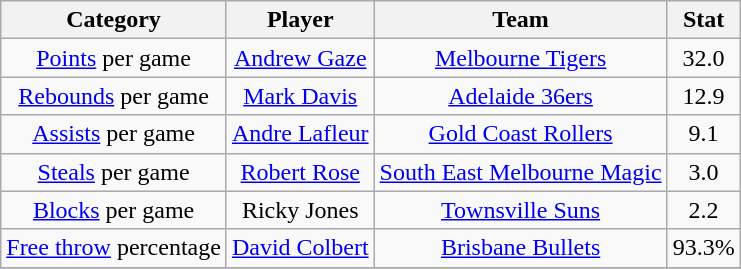<table class="wikitable" style="text-align:center">
<tr>
<th>Category</th>
<th>Player</th>
<th>Team</th>
<th>Stat</th>
</tr>
<tr>
<td><a href='#'>Points</a> per game</td>
<td><a href='#'>Andrew Gaze</a></td>
<td><a href='#'>Melbourne Tigers</a></td>
<td>32.0</td>
</tr>
<tr>
<td><a href='#'>Rebounds</a> per game</td>
<td><a href='#'>Mark Davis</a></td>
<td><a href='#'>Adelaide 36ers</a></td>
<td>12.9</td>
</tr>
<tr>
<td><a href='#'>Assists</a> per game</td>
<td><a href='#'>Andre Lafleur</a></td>
<td><a href='#'>Gold Coast Rollers</a></td>
<td>9.1</td>
</tr>
<tr>
<td><a href='#'>Steals</a> per game</td>
<td><a href='#'>Robert Rose</a></td>
<td><a href='#'>South East Melbourne Magic</a></td>
<td>3.0</td>
</tr>
<tr>
<td><a href='#'>Blocks</a> per game</td>
<td>Ricky Jones</td>
<td><a href='#'>Townsville Suns</a></td>
<td>2.2</td>
</tr>
<tr>
<td><a href='#'>Free throw</a> percentage</td>
<td><a href='#'>David Colbert</a></td>
<td><a href='#'>Brisbane Bullets</a></td>
<td>93.3%</td>
</tr>
<tr>
</tr>
</table>
